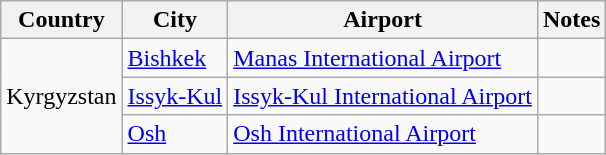<table class="wikitable sortable">
<tr>
<th>Country</th>
<th>City</th>
<th>Airport</th>
<th>Notes</th>
</tr>
<tr>
<td rowspan="3">Kyrgyzstan</td>
<td><a href='#'>Bishkek</a></td>
<td><a href='#'>Manas International Airport</a></td>
<td></td>
</tr>
<tr>
<td><a href='#'>Issyk-Kul</a></td>
<td><a href='#'>Issyk-Kul International Airport</a></td>
<td></td>
</tr>
<tr>
<td><a href='#'>Osh</a></td>
<td><a href='#'>Osh International Airport</a></td>
<td></td>
</tr>
</table>
